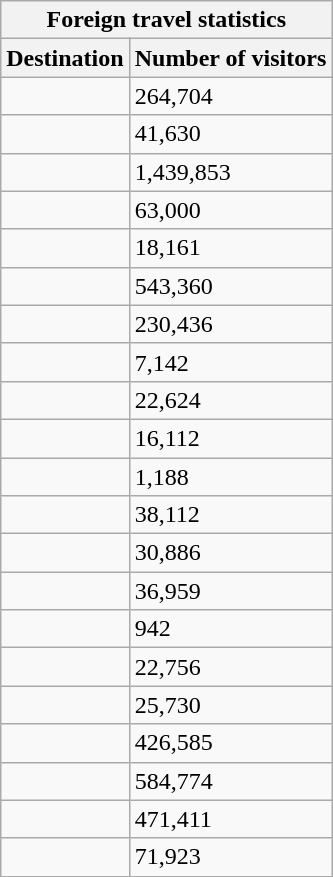<table class="wikitable sortable">
<tr>
<th colspan="2">Foreign travel statistics</th>
</tr>
<tr>
<th>Destination</th>
<th>Number of visitors</th>
</tr>
<tr>
<td></td>
<td>264,704</td>
</tr>
<tr>
<td></td>
<td>41,630</td>
</tr>
<tr>
<td></td>
<td>1,439,853</td>
</tr>
<tr>
<td></td>
<td>63,000</td>
</tr>
<tr>
<td></td>
<td>18,161</td>
</tr>
<tr>
<td></td>
<td>543,360</td>
</tr>
<tr>
<td></td>
<td>230,436</td>
</tr>
<tr>
<td></td>
<td>7,142</td>
</tr>
<tr>
<td></td>
<td>22,624</td>
</tr>
<tr>
<td></td>
<td>16,112</td>
</tr>
<tr>
<td></td>
<td>1,188</td>
</tr>
<tr>
<td></td>
<td>38,112</td>
</tr>
<tr>
<td></td>
<td>30,886</td>
</tr>
<tr>
<td></td>
<td>36,959</td>
</tr>
<tr>
<td></td>
<td>942</td>
</tr>
<tr>
<td></td>
<td>22,756</td>
</tr>
<tr>
<td></td>
<td>25,730</td>
</tr>
<tr>
<td></td>
<td>426,585</td>
</tr>
<tr>
<td></td>
<td>584,774</td>
</tr>
<tr>
<td></td>
<td>471,411</td>
</tr>
<tr>
<td></td>
<td>71,923</td>
</tr>
</table>
